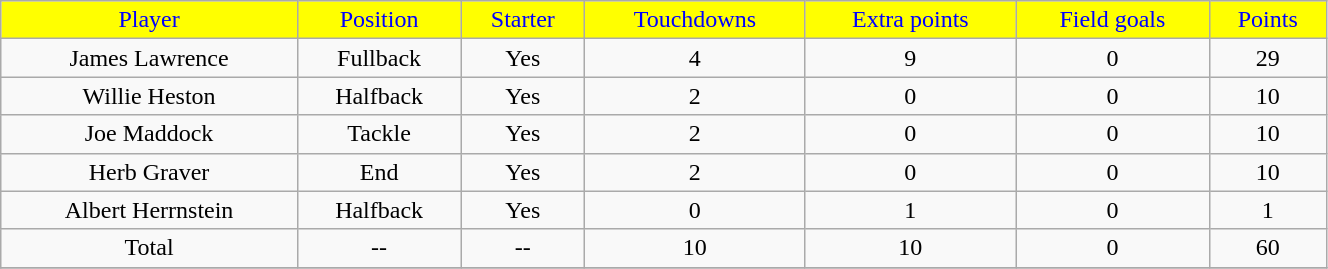<table class="wikitable" width="70%">
<tr align="center"  style="background:yellow;color:blue;">
<td>Player</td>
<td>Position</td>
<td>Starter</td>
<td>Touchdowns</td>
<td>Extra points</td>
<td>Field goals</td>
<td>Points</td>
</tr>
<tr align="center" bgcolor="">
<td>James Lawrence</td>
<td>Fullback</td>
<td>Yes</td>
<td>4</td>
<td>9</td>
<td>0</td>
<td>29</td>
</tr>
<tr align="center" bgcolor="">
<td>Willie Heston</td>
<td>Halfback</td>
<td>Yes</td>
<td>2</td>
<td>0</td>
<td>0</td>
<td>10</td>
</tr>
<tr align="center" bgcolor="">
<td>Joe Maddock</td>
<td>Tackle</td>
<td>Yes</td>
<td>2</td>
<td>0</td>
<td>0</td>
<td>10</td>
</tr>
<tr align="center" bgcolor="">
<td>Herb Graver</td>
<td>End</td>
<td>Yes</td>
<td>2</td>
<td>0</td>
<td>0</td>
<td>10</td>
</tr>
<tr align="center" bgcolor="">
<td>Albert Herrnstein</td>
<td>Halfback</td>
<td>Yes</td>
<td>0</td>
<td>1</td>
<td>0</td>
<td>1</td>
</tr>
<tr align="center" bgcolor="">
<td>Total</td>
<td>--</td>
<td>--</td>
<td>10</td>
<td>10</td>
<td>0</td>
<td>60</td>
</tr>
<tr align="center" bgcolor="">
</tr>
</table>
